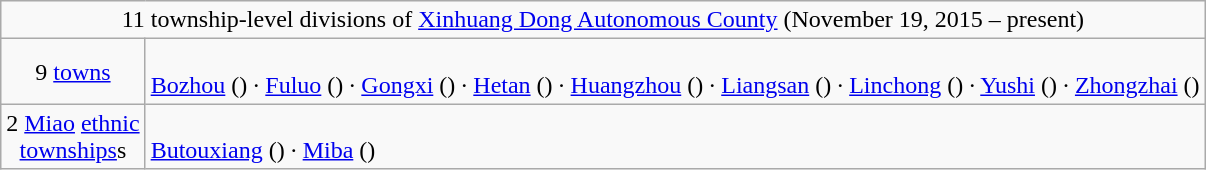<table class="wikitable">
<tr>
<td style="text-align:center;" colspan="2">11 township-level divisions of <a href='#'>Xinhuang Dong Autonomous County</a> (November 19, 2015 – present)</td>
</tr>
<tr align=left>
<td align=center>9 <a href='#'>towns</a></td>
<td><br><a href='#'>Bozhou</a> ()
· <a href='#'>Fuluo</a> ()
· <a href='#'>Gongxi</a> ()
· <a href='#'>Hetan</a> ()
· <a href='#'>Huangzhou</a> ()
· <a href='#'>Liangsan</a> ()
· <a href='#'>Linchong</a> ()
· <a href='#'>Yushi</a> ()
· <a href='#'>Zhongzhai</a> ()</td>
</tr>
<tr align=left>
<td align=center>2 <a href='#'>Miao</a> <a href='#'>ethnic <br>townships</a>s</td>
<td><br><a href='#'>Butouxiang</a> ()
· <a href='#'>Miba</a> ()</td>
</tr>
</table>
